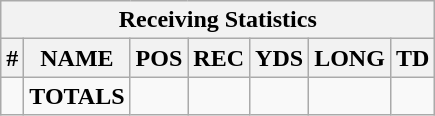<table class="wikitable sortable collapsible collapsed">
<tr>
<th colspan="7">Receiving Statistics</th>
</tr>
<tr>
<th>#</th>
<th>NAME</th>
<th>POS</th>
<th>REC</th>
<th>YDS</th>
<th>LONG</th>
<th>TD</th>
</tr>
<tr>
<td></td>
<td><strong>TOTALS</strong></td>
<td></td>
<td></td>
<td></td>
<td></td>
<td></td>
</tr>
</table>
